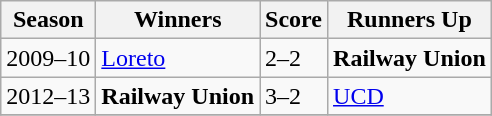<table class="wikitable collapsible">
<tr>
<th>Season</th>
<th>Winners</th>
<th>Score</th>
<th>Runners Up</th>
</tr>
<tr>
<td>2009–10</td>
<td><a href='#'>Loreto</a></td>
<td>2–2 </td>
<td><strong>Railway Union</strong></td>
</tr>
<tr>
<td>2012–13</td>
<td><strong>Railway Union</strong></td>
<td>3–2</td>
<td><a href='#'>UCD</a></td>
</tr>
<tr>
</tr>
</table>
